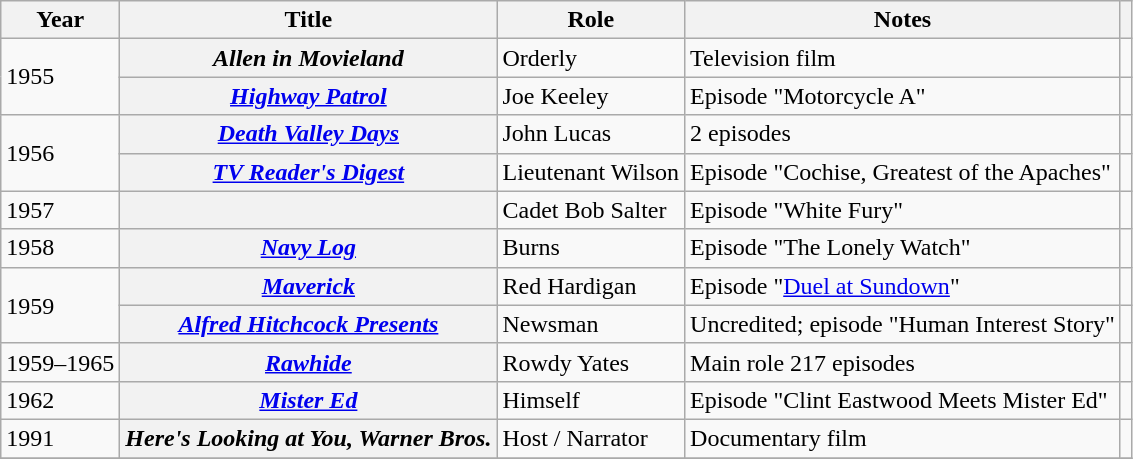<table class="wikitable plainrowheaders">
<tr>
<th>Year</th>
<th>Title</th>
<th>Role</th>
<th>Notes</th>
<th></th>
</tr>
<tr>
<td rowspan="2">1955</td>
<th scope=row><em>Allen in Movieland</em></th>
<td>Orderly</td>
<td>Television film</td>
<td style="text-align:center;"></td>
</tr>
<tr>
<th scope=row><em><a href='#'>Highway Patrol</a></em></th>
<td>Joe Keeley</td>
<td>Episode "Motorcycle A"</td>
<td style="text-align:center;"></td>
</tr>
<tr>
<td rowspan="2">1956</td>
<th scope=row><em><a href='#'>Death Valley Days</a></em></th>
<td>John Lucas</td>
<td>2 episodes</td>
<td style="text-align:center;"></td>
</tr>
<tr>
<th scope=row><em><a href='#'>TV Reader's Digest</a></em></th>
<td>Lieutenant Wilson</td>
<td>Episode "Cochise, Greatest of the Apaches"</td>
<td style="text-align:center;"></td>
</tr>
<tr>
<td>1957</td>
<th scope=row><em></em></th>
<td>Cadet Bob Salter</td>
<td>Episode "White Fury"</td>
<td style="text-align:center;"></td>
</tr>
<tr>
<td>1958</td>
<th scope=row><em><a href='#'>Navy Log</a></em></th>
<td>Burns</td>
<td>Episode "The Lonely Watch"</td>
<td style="text-align:center;"></td>
</tr>
<tr>
<td rowspan="2">1959</td>
<th scope=row><em><a href='#'>Maverick</a></em></th>
<td>Red Hardigan</td>
<td>Episode "<a href='#'>Duel at Sundown</a>"</td>
<td style="text-align:center;"></td>
</tr>
<tr>
<th scope=row><em><a href='#'>Alfred Hitchcock Presents</a></em></th>
<td>Newsman</td>
<td>Uncredited; episode "Human Interest Story"</td>
<td style="text-align:center;"></td>
</tr>
<tr>
<td>1959–1965</td>
<th scope=row><em><a href='#'>Rawhide</a></em></th>
<td>Rowdy Yates</td>
<td>Main role 217 episodes</td>
<td style="text-align:center;"></td>
</tr>
<tr>
<td>1962</td>
<th scope=row><em><a href='#'>Mister Ed</a></em></th>
<td>Himself</td>
<td>Episode "Clint Eastwood Meets Mister Ed"</td>
<td style="text-align:center;"></td>
</tr>
<tr>
<td>1991</td>
<th scope=row><em>Here's Looking at You, Warner Bros.</em></th>
<td>Host / Narrator</td>
<td>Documentary film</td>
<td style="text-align:center;"></td>
</tr>
<tr>
</tr>
</table>
